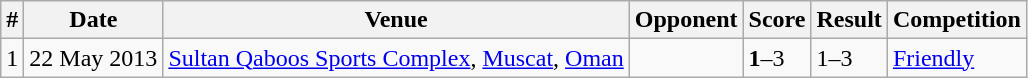<table class="wikitable">
<tr>
<th>#</th>
<th>Date</th>
<th>Venue</th>
<th>Opponent</th>
<th>Score</th>
<th>Result</th>
<th>Competition</th>
</tr>
<tr>
<td>1</td>
<td>22 May 2013</td>
<td><a href='#'>Sultan Qaboos Sports Complex</a>, <a href='#'>Muscat</a>, <a href='#'>Oman</a></td>
<td></td>
<td><strong>1</strong>–3</td>
<td>1–3</td>
<td><a href='#'>Friendly</a></td>
</tr>
</table>
